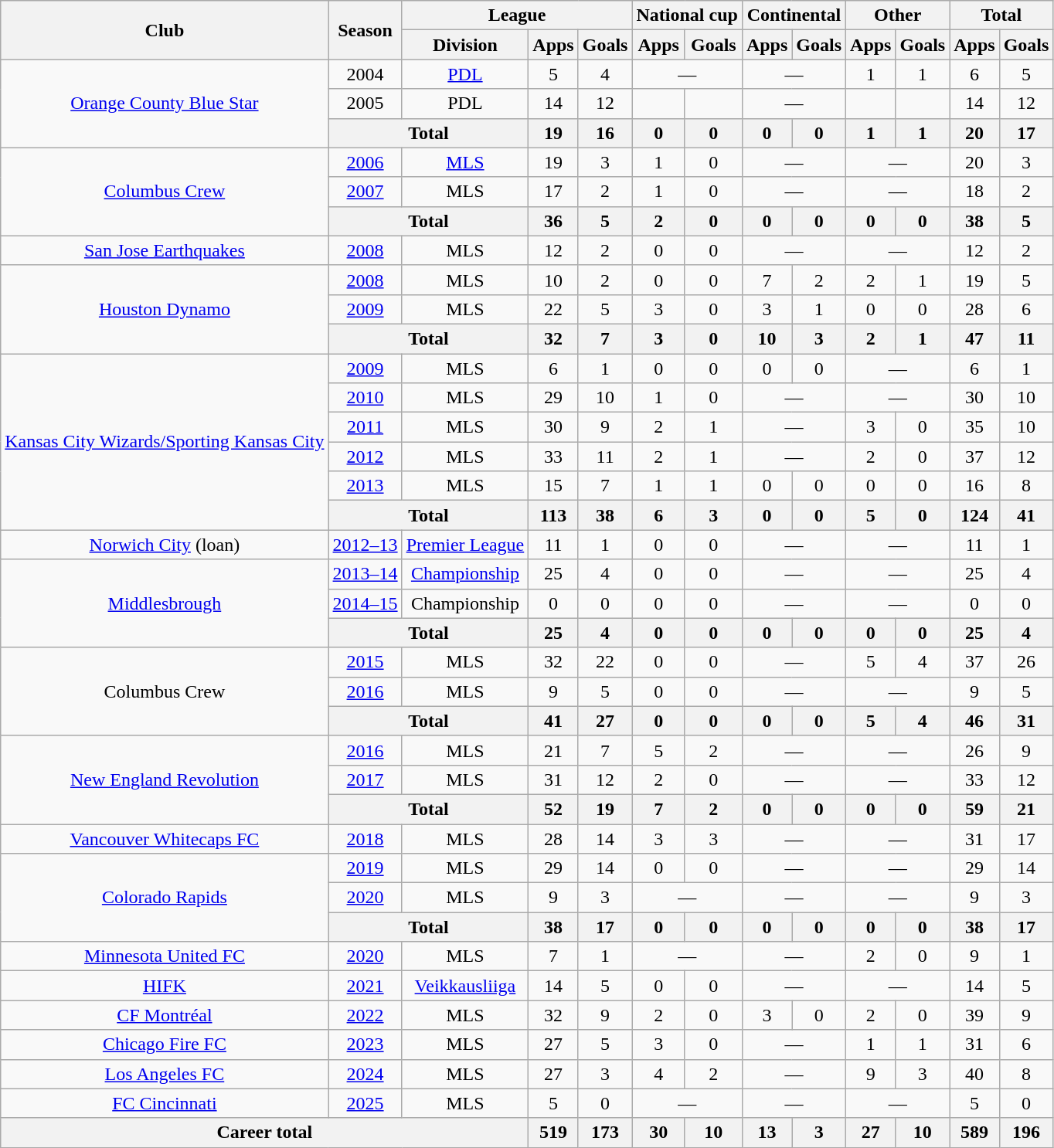<table class="wikitable" style="text-align:center">
<tr>
<th rowspan="2">Club</th>
<th rowspan="2">Season</th>
<th colspan="3">League</th>
<th colspan="2">National cup</th>
<th colspan="2">Continental</th>
<th colspan="2">Other</th>
<th colspan="2">Total</th>
</tr>
<tr>
<th>Division</th>
<th>Apps</th>
<th>Goals</th>
<th>Apps</th>
<th>Goals</th>
<th>Apps</th>
<th>Goals</th>
<th>Apps</th>
<th>Goals</th>
<th>Apps</th>
<th>Goals</th>
</tr>
<tr>
<td rowspan="3"><a href='#'>Orange County Blue Star</a></td>
<td>2004</td>
<td><a href='#'>PDL</a></td>
<td>5</td>
<td>4</td>
<td colspan="2">—</td>
<td colspan="2">—</td>
<td>1</td>
<td>1</td>
<td>6</td>
<td>5</td>
</tr>
<tr>
<td>2005</td>
<td>PDL</td>
<td>14</td>
<td>12</td>
<td></td>
<td></td>
<td colspan="2">—</td>
<td></td>
<td></td>
<td>14</td>
<td>12</td>
</tr>
<tr>
<th colspan="2">Total</th>
<th>19</th>
<th>16</th>
<th>0</th>
<th>0</th>
<th>0</th>
<th>0</th>
<th>1</th>
<th>1</th>
<th>20</th>
<th>17</th>
</tr>
<tr>
<td rowspan="3"><a href='#'>Columbus Crew</a></td>
<td><a href='#'>2006</a></td>
<td><a href='#'>MLS</a></td>
<td>19</td>
<td>3</td>
<td>1</td>
<td>0</td>
<td colspan="2">—</td>
<td colspan="2">—</td>
<td>20</td>
<td>3</td>
</tr>
<tr>
<td><a href='#'>2007</a></td>
<td>MLS</td>
<td>17</td>
<td>2</td>
<td>1</td>
<td>0</td>
<td colspan="2">—</td>
<td colspan="2">—</td>
<td>18</td>
<td>2</td>
</tr>
<tr>
<th colspan="2">Total</th>
<th>36</th>
<th>5</th>
<th>2</th>
<th>0</th>
<th>0</th>
<th>0</th>
<th>0</th>
<th>0</th>
<th>38</th>
<th>5</th>
</tr>
<tr>
<td><a href='#'>San Jose Earthquakes</a></td>
<td><a href='#'>2008</a></td>
<td>MLS</td>
<td>12</td>
<td>2</td>
<td>0</td>
<td>0</td>
<td colspan="2">—</td>
<td colspan="2">—</td>
<td>12</td>
<td>2</td>
</tr>
<tr>
<td rowspan="3"><a href='#'>Houston Dynamo</a></td>
<td><a href='#'>2008</a></td>
<td>MLS</td>
<td>10</td>
<td>2</td>
<td>0</td>
<td>0</td>
<td>7</td>
<td>2</td>
<td>2</td>
<td>1</td>
<td>19</td>
<td>5</td>
</tr>
<tr>
<td><a href='#'>2009</a></td>
<td>MLS</td>
<td>22</td>
<td>5</td>
<td>3</td>
<td>0</td>
<td>3</td>
<td>1</td>
<td>0</td>
<td>0</td>
<td>28</td>
<td>6</td>
</tr>
<tr>
<th colspan="2">Total</th>
<th>32</th>
<th>7</th>
<th>3</th>
<th>0</th>
<th>10</th>
<th>3</th>
<th>2</th>
<th>1</th>
<th>47</th>
<th>11</th>
</tr>
<tr>
<td rowspan="6"><a href='#'>Kansas City Wizards/Sporting Kansas City</a></td>
<td><a href='#'>2009</a></td>
<td>MLS</td>
<td>6</td>
<td>1</td>
<td>0</td>
<td>0</td>
<td>0</td>
<td>0</td>
<td colspan="2">—</td>
<td>6</td>
<td>1</td>
</tr>
<tr>
<td><a href='#'>2010</a></td>
<td>MLS</td>
<td>29</td>
<td>10</td>
<td>1</td>
<td>0</td>
<td colspan="2">—</td>
<td colspan="2">—</td>
<td>30</td>
<td>10</td>
</tr>
<tr>
<td><a href='#'>2011</a></td>
<td>MLS</td>
<td>30</td>
<td>9</td>
<td>2</td>
<td>1</td>
<td colspan="2">—</td>
<td>3</td>
<td>0</td>
<td>35</td>
<td>10</td>
</tr>
<tr>
<td><a href='#'>2012</a></td>
<td>MLS</td>
<td>33</td>
<td>11</td>
<td>2</td>
<td>1</td>
<td colspan="2">—</td>
<td>2</td>
<td>0</td>
<td>37</td>
<td>12</td>
</tr>
<tr>
<td><a href='#'>2013</a></td>
<td>MLS</td>
<td>15</td>
<td>7</td>
<td>1</td>
<td>1</td>
<td>0</td>
<td>0</td>
<td>0</td>
<td>0</td>
<td>16</td>
<td>8</td>
</tr>
<tr>
<th colspan="2">Total</th>
<th>113</th>
<th>38</th>
<th>6</th>
<th>3</th>
<th>0</th>
<th>0</th>
<th>5</th>
<th>0</th>
<th>124</th>
<th>41</th>
</tr>
<tr>
<td><a href='#'>Norwich City</a> (loan)</td>
<td><a href='#'>2012–13</a></td>
<td><a href='#'>Premier League</a></td>
<td>11</td>
<td>1</td>
<td>0</td>
<td>0</td>
<td colspan="2">—</td>
<td colspan="2">—</td>
<td>11</td>
<td>1</td>
</tr>
<tr>
<td rowspan="3"><a href='#'>Middlesbrough</a></td>
<td><a href='#'>2013–14</a></td>
<td><a href='#'>Championship</a></td>
<td>25</td>
<td>4</td>
<td>0</td>
<td>0</td>
<td colspan="2">—</td>
<td colspan="2">—</td>
<td>25</td>
<td>4</td>
</tr>
<tr>
<td><a href='#'>2014–15</a></td>
<td>Championship</td>
<td>0</td>
<td>0</td>
<td>0</td>
<td>0</td>
<td colspan="2">—</td>
<td colspan="2">—</td>
<td>0</td>
<td>0</td>
</tr>
<tr>
<th colspan="2">Total</th>
<th>25</th>
<th>4</th>
<th>0</th>
<th>0</th>
<th>0</th>
<th>0</th>
<th>0</th>
<th>0</th>
<th>25</th>
<th>4</th>
</tr>
<tr>
<td rowspan="3">Columbus Crew</td>
<td><a href='#'>2015</a></td>
<td>MLS</td>
<td>32</td>
<td>22</td>
<td>0</td>
<td>0</td>
<td colspan="2">—</td>
<td>5</td>
<td>4</td>
<td>37</td>
<td>26</td>
</tr>
<tr>
<td><a href='#'>2016</a></td>
<td>MLS</td>
<td>9</td>
<td>5</td>
<td>0</td>
<td>0</td>
<td colspan="2">—</td>
<td colspan="2">—</td>
<td>9</td>
<td>5</td>
</tr>
<tr>
<th colspan="2">Total</th>
<th>41</th>
<th>27</th>
<th>0</th>
<th>0</th>
<th>0</th>
<th>0</th>
<th>5</th>
<th>4</th>
<th>46</th>
<th>31</th>
</tr>
<tr>
<td rowspan="3"><a href='#'>New England Revolution</a></td>
<td><a href='#'>2016</a></td>
<td>MLS</td>
<td>21</td>
<td>7</td>
<td>5</td>
<td>2</td>
<td colspan="2">—</td>
<td colspan="2">—</td>
<td>26</td>
<td>9</td>
</tr>
<tr>
<td><a href='#'>2017</a></td>
<td>MLS</td>
<td>31</td>
<td>12</td>
<td>2</td>
<td>0</td>
<td colspan="2">—</td>
<td colspan="2">—</td>
<td>33</td>
<td>12</td>
</tr>
<tr>
<th colspan="2">Total</th>
<th>52</th>
<th>19</th>
<th>7</th>
<th>2</th>
<th>0</th>
<th>0</th>
<th>0</th>
<th>0</th>
<th>59</th>
<th>21</th>
</tr>
<tr>
<td><a href='#'>Vancouver Whitecaps FC</a></td>
<td><a href='#'>2018</a></td>
<td>MLS</td>
<td>28</td>
<td>14</td>
<td>3</td>
<td>3</td>
<td colspan="2">—</td>
<td colspan="2">—</td>
<td>31</td>
<td>17</td>
</tr>
<tr>
<td rowspan="3"><a href='#'>Colorado Rapids</a></td>
<td><a href='#'>2019</a></td>
<td>MLS</td>
<td>29</td>
<td>14</td>
<td>0</td>
<td>0</td>
<td colspan="2">—</td>
<td colspan="2">—</td>
<td>29</td>
<td>14</td>
</tr>
<tr>
<td><a href='#'>2020</a></td>
<td>MLS</td>
<td>9</td>
<td>3</td>
<td colspan="2">—</td>
<td colspan="2">—</td>
<td colspan="2">—</td>
<td>9</td>
<td>3</td>
</tr>
<tr>
<th colspan="2">Total</th>
<th>38</th>
<th>17</th>
<th>0</th>
<th>0</th>
<th>0</th>
<th>0</th>
<th>0</th>
<th>0</th>
<th>38</th>
<th>17</th>
</tr>
<tr>
<td><a href='#'>Minnesota United FC</a></td>
<td><a href='#'>2020</a></td>
<td>MLS</td>
<td>7</td>
<td>1</td>
<td colspan="2">—</td>
<td colspan="2">—</td>
<td>2</td>
<td>0</td>
<td>9</td>
<td>1</td>
</tr>
<tr>
<td><a href='#'>HIFK</a></td>
<td><a href='#'>2021</a></td>
<td><a href='#'>Veikkausliiga</a></td>
<td>14</td>
<td>5</td>
<td>0</td>
<td>0</td>
<td colspan="2">—</td>
<td colspan="2">—</td>
<td>14</td>
<td>5</td>
</tr>
<tr>
<td><a href='#'>CF Montréal</a></td>
<td><a href='#'>2022</a></td>
<td>MLS</td>
<td>32</td>
<td>9</td>
<td>2</td>
<td>0</td>
<td>3</td>
<td>0</td>
<td>2</td>
<td>0</td>
<td>39</td>
<td>9</td>
</tr>
<tr>
<td><a href='#'>Chicago Fire FC</a></td>
<td><a href='#'>2023</a></td>
<td>MLS</td>
<td>27</td>
<td>5</td>
<td>3</td>
<td>0</td>
<td colspan="2">—</td>
<td>1</td>
<td>1</td>
<td>31</td>
<td>6</td>
</tr>
<tr>
<td><a href='#'>Los Angeles FC</a></td>
<td><a href='#'>2024</a></td>
<td>MLS</td>
<td>27</td>
<td>3</td>
<td>4</td>
<td>2</td>
<td colspan="2">—</td>
<td>9</td>
<td>3</td>
<td>40</td>
<td>8</td>
</tr>
<tr>
<td><a href='#'>FC Cincinnati</a></td>
<td><a href='#'>2025</a></td>
<td>MLS</td>
<td>5</td>
<td>0</td>
<td colspan="2">—</td>
<td colspan="2">—</td>
<td colspan="2">—</td>
<td>5</td>
<td>0</td>
</tr>
<tr>
<th colspan="3">Career total</th>
<th>519</th>
<th>173</th>
<th>30</th>
<th>10</th>
<th>13</th>
<th>3</th>
<th>27</th>
<th>10</th>
<th>589</th>
<th>196</th>
</tr>
</table>
